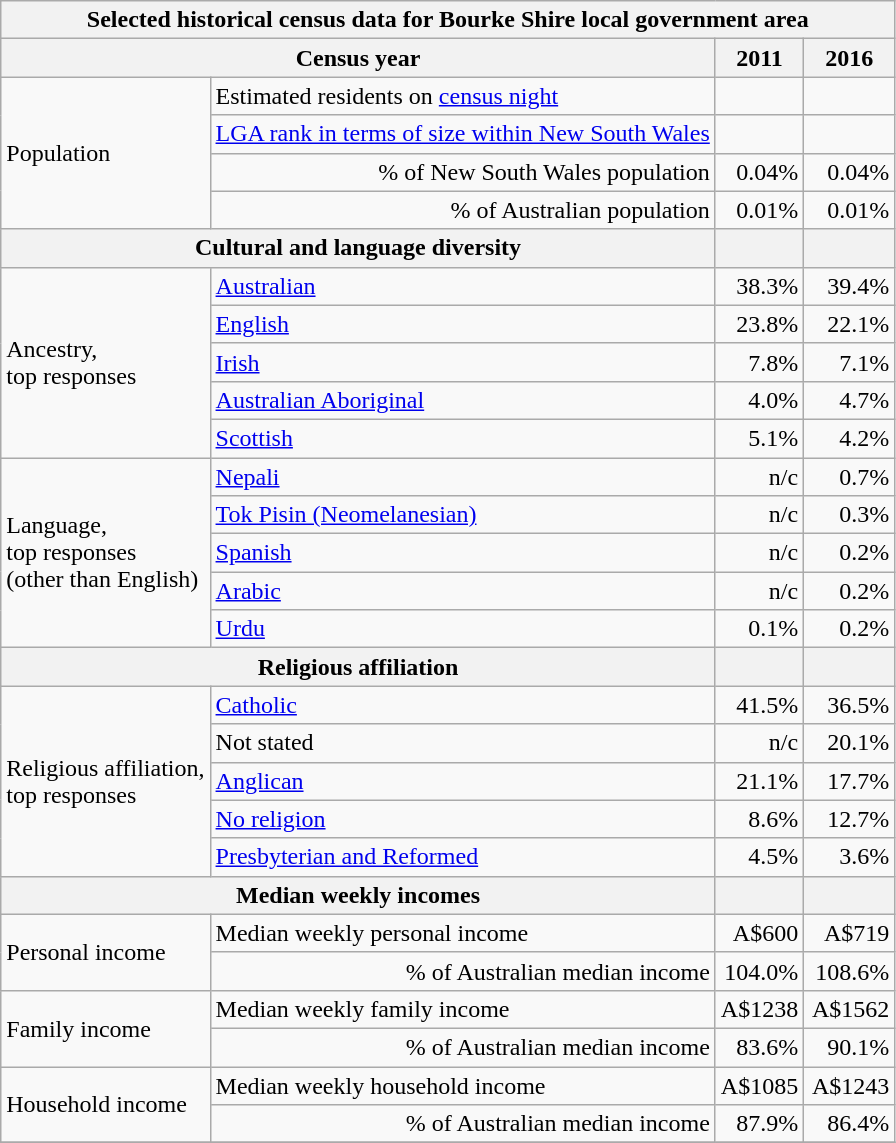<table class="wikitable">
<tr>
<th colspan=7>Selected historical census data for Bourke Shire local government area</th>
</tr>
<tr>
<th colspan=3>Census year</th>
<th>2011</th>
<th>2016</th>
</tr>
<tr>
<td rowspan=4 colspan="2">Population</td>
<td>Estimated residents on <a href='#'>census night</a></td>
<td align=right></td>
<td align="right"> </td>
</tr>
<tr>
<td align="right"><a href='#'>LGA rank in terms of size within New South Wales</a></td>
<td align="right"></td>
<td align="right"> </td>
</tr>
<tr>
<td align="right">% of New South Wales population</td>
<td align="right">0.04%</td>
<td align="right"> 0.04%</td>
</tr>
<tr>
<td align="right">% of Australian population</td>
<td align="right">0.01%</td>
<td align="right"> 0.01%</td>
</tr>
<tr>
<th colspan=3>Cultural and language diversity</th>
<th></th>
<th></th>
</tr>
<tr>
<td rowspan=5 colspan=2>Ancestry,<br>top responses</td>
<td><a href='#'>Australian</a></td>
<td align="right">38.3%</td>
<td align="right"> 39.4%</td>
</tr>
<tr>
<td><a href='#'>English</a></td>
<td align="right">23.8%</td>
<td align="right"> 22.1%</td>
</tr>
<tr>
<td><a href='#'>Irish</a></td>
<td align="right">7.8%</td>
<td align="right"> 7.1%</td>
</tr>
<tr>
<td><a href='#'>Australian Aboriginal</a></td>
<td align="right">4.0%</td>
<td align="right"> 4.7%</td>
</tr>
<tr>
<td><a href='#'>Scottish</a></td>
<td align="right">5.1%</td>
<td align="right"> 4.2%</td>
</tr>
<tr>
<td rowspan=5 colspan=2>Language,<br>top responses<br>(other than English)</td>
<td><a href='#'>Nepali</a></td>
<td align="right">n/c</td>
<td align="right"> 0.7%</td>
</tr>
<tr>
<td><a href='#'>Tok Pisin (Neomelanesian)</a></td>
<td align="right">n/c</td>
<td align="right"> 0.3%</td>
</tr>
<tr>
<td><a href='#'>Spanish</a></td>
<td align="right">n/c</td>
<td align="right"> 0.2%</td>
</tr>
<tr>
<td><a href='#'>Arabic</a></td>
<td align="right">n/c</td>
<td align="right"> 0.2%</td>
</tr>
<tr>
<td><a href='#'>Urdu</a></td>
<td align="right">0.1%</td>
<td align="right"> 0.2%</td>
</tr>
<tr>
<th colspan=3>Religious affiliation</th>
<th></th>
<th></th>
</tr>
<tr>
<td rowspan=5 colspan=2>Religious affiliation,<br>top responses</td>
<td><a href='#'>Catholic</a></td>
<td align="right">41.5%</td>
<td align="right"> 36.5%</td>
</tr>
<tr>
<td>Not stated</td>
<td align="right">n/c</td>
<td align="right"> 20.1%</td>
</tr>
<tr>
<td><a href='#'>Anglican</a></td>
<td align="right">21.1%</td>
<td align="right"> 17.7%</td>
</tr>
<tr>
<td><a href='#'>No religion</a></td>
<td align="right">8.6%</td>
<td align="right"> 12.7%</td>
</tr>
<tr>
<td><a href='#'>Presbyterian and Reformed</a></td>
<td align="right">4.5%</td>
<td align="right"> 3.6%</td>
</tr>
<tr>
<th colspan=3>Median weekly incomes</th>
<th></th>
<th></th>
</tr>
<tr>
<td rowspan=2 colspan=2>Personal income</td>
<td>Median weekly personal income</td>
<td align="right">A$600</td>
<td align="right">A$719</td>
</tr>
<tr>
<td align="right">% of Australian median income</td>
<td align="right">104.0%</td>
<td align="right"> 108.6%</td>
</tr>
<tr>
<td rowspan=2 colspan=2>Family income</td>
<td>Median weekly family income</td>
<td align="right">A$1238</td>
<td align="right">A$1562</td>
</tr>
<tr>
<td align="right">% of Australian median income</td>
<td align="right">83.6%</td>
<td align="right"> 90.1%</td>
</tr>
<tr>
<td rowspan=2 colspan=2>Household income</td>
<td>Median weekly household income</td>
<td align="right">A$1085</td>
<td align="right">A$1243</td>
</tr>
<tr>
<td align="right">% of Australian median income</td>
<td align="right">87.9%</td>
<td align="right"> 86.4%</td>
</tr>
<tr>
</tr>
</table>
